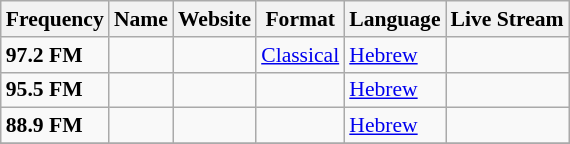<table class="wikitable" style="font-size: 90%;">
<tr>
<th>Frequency</th>
<th>Name</th>
<th>Website</th>
<th>Format</th>
<th>Language</th>
<th>Live Stream</th>
</tr>
<tr>
<td><strong>97.2 FM</strong></td>
<td></td>
<td></td>
<td><a href='#'>Classical</a></td>
<td><a href='#'>Hebrew</a></td>
<td></td>
</tr>
<tr>
<td><strong>95.5 FM</strong></td>
<td></td>
<td></td>
<td></td>
<td><a href='#'>Hebrew</a></td>
<td></td>
</tr>
<tr>
<td><strong>88.9 FM</strong></td>
<td></td>
<td></td>
<td></td>
<td><a href='#'>Hebrew</a></td>
<td></td>
</tr>
<tr>
</tr>
</table>
